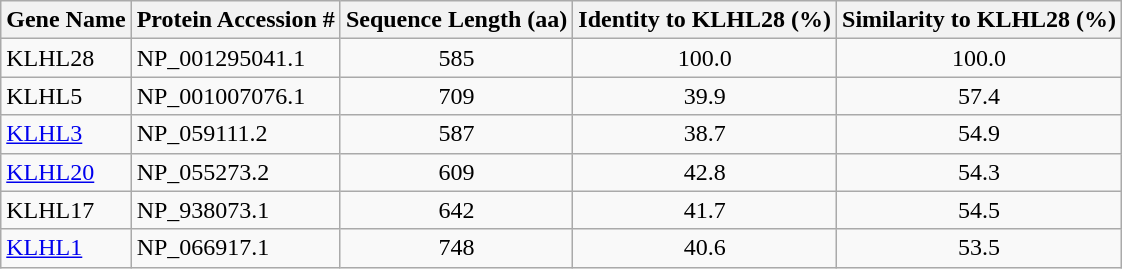<table class="wikitable">
<tr>
<th>Gene Name</th>
<th>Protein Accession #</th>
<th>Sequence Length (aa)</th>
<th>Identity to KLHL28 (%)</th>
<th>Similarity to KLHL28 (%)</th>
</tr>
<tr>
<td>KLHL28</td>
<td>NP_001295041.1</td>
<td style="text-align:center;">585</td>
<td style="text-align:center;">100.0</td>
<td style="text-align:center;">100.0</td>
</tr>
<tr>
<td>KLHL5</td>
<td>NP_001007076.1</td>
<td style="text-align:center;">709</td>
<td style="text-align:center;">39.9</td>
<td style="text-align:center;">57.4</td>
</tr>
<tr>
<td><a href='#'>KLHL3</a></td>
<td>NP_059111.2</td>
<td style="text-align:center;">587</td>
<td style="text-align:center;">38.7</td>
<td style="text-align:center;">54.9</td>
</tr>
<tr>
<td><a href='#'>KLHL20</a></td>
<td>NP_055273.2</td>
<td style="text-align:center;">609</td>
<td style="text-align:center;">42.8</td>
<td style="text-align:center;">54.3</td>
</tr>
<tr>
<td>KLHL17</td>
<td>NP_938073.1</td>
<td style="text-align:center;">642</td>
<td style="text-align:center;">41.7</td>
<td style="text-align:center;">54.5</td>
</tr>
<tr>
<td><a href='#'>KLHL1</a></td>
<td>NP_066917.1</td>
<td style="text-align:center;">748</td>
<td style="text-align:center;">40.6</td>
<td style="text-align:center;">53.5</td>
</tr>
</table>
